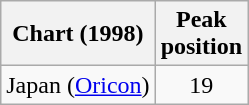<table class="wikitable sortable plainrowheaders">
<tr>
<th scope="col">Chart (1998)</th>
<th scope="col">Peak<br>position</th>
</tr>
<tr>
<td>Japan (<a href='#'>Oricon</a>)</td>
<td style="text-align:center;">19</td>
</tr>
</table>
